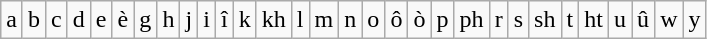<table class="wikitable">
<tr>
<td>a</td>
<td>b</td>
<td>c</td>
<td>d</td>
<td>e</td>
<td>è</td>
<td>g</td>
<td>h</td>
<td>j</td>
<td>i</td>
<td>î</td>
<td>k</td>
<td>kh</td>
<td>l</td>
<td>m</td>
<td>n</td>
<td>o</td>
<td>ô</td>
<td>ò</td>
<td>p</td>
<td>ph</td>
<td>r</td>
<td>s</td>
<td>sh</td>
<td>t</td>
<td>ht</td>
<td>u</td>
<td>û</td>
<td>w</td>
<td>y</td>
</tr>
</table>
